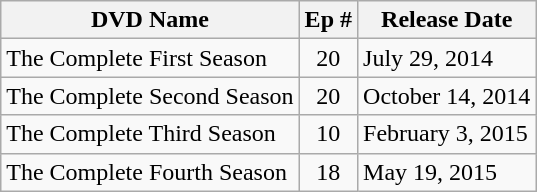<table class="wikitable">
<tr>
<th>DVD Name</th>
<th>Ep #</th>
<th>Release Date</th>
</tr>
<tr>
<td>The Complete First Season</td>
<td align="center">20</td>
<td>July 29, 2014</td>
</tr>
<tr>
<td>The Complete Second Season</td>
<td align="center">20</td>
<td>October 14, 2014</td>
</tr>
<tr>
<td>The Complete Third Season</td>
<td align="center">10</td>
<td>February 3, 2015</td>
</tr>
<tr>
<td>The Complete Fourth Season</td>
<td align="center">18</td>
<td>May 19, 2015</td>
</tr>
</table>
